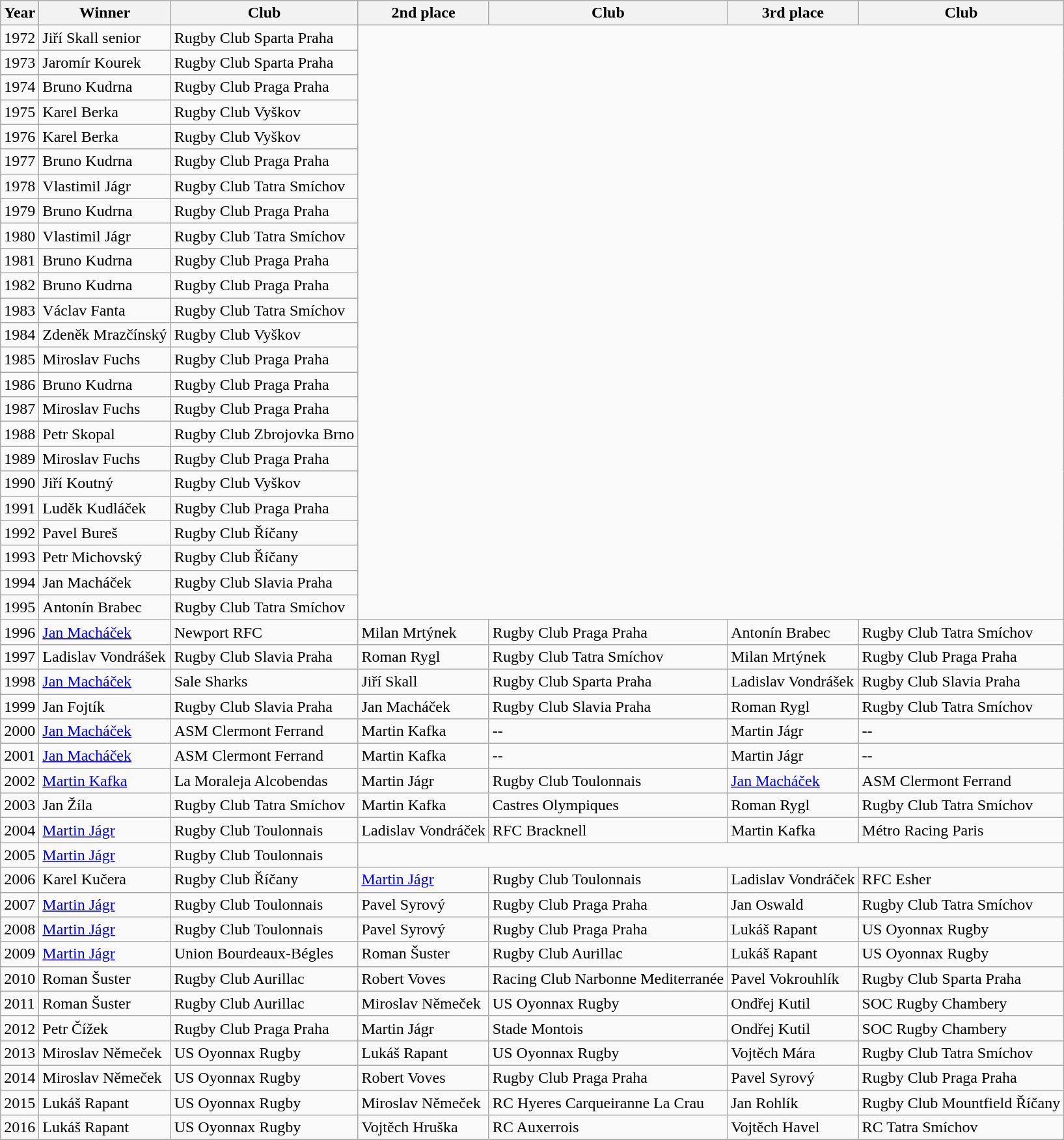<table class="wikitable">
<tr>
<th>Year</th>
<th>Winner</th>
<th>Club</th>
<th>2nd place</th>
<th>Club</th>
<th>3rd place</th>
<th>Club</th>
</tr>
<tr>
<td>1972</td>
<td>Jiří Skall senior</td>
<td>Rugby Club Sparta Praha</td>
</tr>
<tr>
<td>1973</td>
<td>Jaromír Kourek</td>
<td>Rugby Club Sparta Praha</td>
</tr>
<tr>
<td>1974</td>
<td>Bruno Kudrna</td>
<td>Rugby Club Praga Praha</td>
</tr>
<tr>
<td>1975</td>
<td>Karel Berka</td>
<td>Rugby Club Vyškov</td>
</tr>
<tr>
<td>1976</td>
<td>Karel Berka</td>
<td>Rugby Club Vyškov</td>
</tr>
<tr>
<td>1977</td>
<td>Bruno Kudrna</td>
<td>Rugby Club Praga Praha</td>
</tr>
<tr>
<td>1978</td>
<td>Vlastimil Jágr</td>
<td>Rugby Club Tatra Smíchov</td>
</tr>
<tr>
<td>1979</td>
<td>Bruno Kudrna</td>
<td>Rugby Club Praga Praha</td>
</tr>
<tr>
<td>1980</td>
<td>Vlastimil Jágr</td>
<td>Rugby Club Tatra Smíchov</td>
</tr>
<tr>
<td>1981</td>
<td>Bruno Kudrna</td>
<td>Rugby Club Praga Praha</td>
</tr>
<tr>
<td>1982</td>
<td>Bruno Kudrna</td>
<td>Rugby Club Praga Praha</td>
</tr>
<tr>
<td>1983</td>
<td>Václav Fanta</td>
<td>Rugby Club Tatra Smíchov</td>
</tr>
<tr>
<td>1984</td>
<td>Zdeněk Mrazčínský</td>
<td>Rugby Club Vyškov</td>
</tr>
<tr>
<td>1985</td>
<td>Miroslav Fuchs</td>
<td>Rugby Club Praga Praha</td>
</tr>
<tr>
<td>1986</td>
<td>Bruno Kudrna</td>
<td>Rugby Club Praga Praha</td>
</tr>
<tr>
<td>1987</td>
<td>Miroslav Fuchs</td>
<td>Rugby Club Praga Praha</td>
</tr>
<tr>
<td>1988</td>
<td>Petr Skopal</td>
<td>Rugby Club Zbrojovka Brno</td>
</tr>
<tr>
<td>1989</td>
<td>Miroslav Fuchs</td>
<td>Rugby Club Praga Praha</td>
</tr>
<tr>
<td>1990</td>
<td>Jiří Koutný</td>
<td>Rugby Club Vyškov</td>
</tr>
<tr>
<td>1991</td>
<td>Luděk Kudláček</td>
<td>Rugby Club Praga Praha</td>
</tr>
<tr>
<td>1992</td>
<td>Pavel Bureš</td>
<td>Rugby Club Říčany</td>
</tr>
<tr>
<td>1993</td>
<td>Petr Michovský</td>
<td>Rugby Club Říčany</td>
</tr>
<tr>
<td>1994</td>
<td>Jan Macháček</td>
<td>Rugby Club Slavia Praha</td>
</tr>
<tr>
<td>1995</td>
<td>Antonín Brabec</td>
<td>Rugby Club Tatra Smíchov</td>
</tr>
<tr>
<td>1996</td>
<td><a href='#'>Jan Macháček</a></td>
<td>Newport RFC</td>
<td>Milan Mrtýnek</td>
<td>Rugby Club Praga Praha</td>
<td>Antonín Brabec</td>
<td>Rugby Club Tatra Smíchov</td>
</tr>
<tr>
<td>1997</td>
<td>Ladislav Vondrášek</td>
<td>Rugby Club Slavia Praha</td>
<td>Roman Rygl</td>
<td>Rugby Club Tatra Smíchov</td>
<td>Milan Mrtýnek</td>
<td>Rugby Club Praga Praha</td>
</tr>
<tr>
<td>1998</td>
<td><a href='#'>Jan Macháček</a></td>
<td>Sale Sharks</td>
<td>Jiří Skall</td>
<td>Rugby Club Sparta Praha</td>
<td>Ladislav Vondrášek</td>
<td>Rugby Club Slavia Praha</td>
</tr>
<tr>
<td>1999</td>
<td>Jan Fojtík</td>
<td>Rugby Club Slavia Praha</td>
<td>Jan Macháček</td>
<td>Rugby Club Slavia Praha</td>
<td>Roman Rygl</td>
<td>Rugby Club Tatra Smíchov</td>
</tr>
<tr>
<td>2000</td>
<td><a href='#'>Jan Macháček</a></td>
<td>ASM Clermont Ferrand</td>
<td>Martin Kafka</td>
<td>--</td>
<td>Martin Jágr</td>
<td>--</td>
</tr>
<tr>
<td>2001</td>
<td><a href='#'>Jan Macháček</a></td>
<td>ASM Clermont Ferrand</td>
<td>Martin Kafka</td>
<td>--</td>
<td>Martin Jágr</td>
<td>--</td>
</tr>
<tr>
<td>2002</td>
<td><a href='#'>Martin Kafka</a></td>
<td>La Moraleja Alcobendas</td>
<td>Martin Jágr</td>
<td>Rugby Club Toulonnais</td>
<td><a href='#'>Jan Macháček</a></td>
<td>ASM Clermont Ferrand</td>
</tr>
<tr>
<td>2003</td>
<td>Jan Žíla</td>
<td>Rugby Club Tatra Smíchov</td>
<td>Martin Kafka</td>
<td>Castres Olympiques</td>
<td>Roman Rygl</td>
<td>Rugby Club Tatra Smíchov</td>
</tr>
<tr>
<td>2004</td>
<td><a href='#'>Martin Jágr</a></td>
<td>Rugby Club Toulonnais</td>
<td>Ladislav Vondráček</td>
<td>RFC Bracknell</td>
<td>Martin Kafka</td>
<td>Métro Racing Paris</td>
</tr>
<tr>
<td>2005</td>
<td><a href='#'>Martin Jágr</a></td>
<td>Rugby Club Toulonnais</td>
</tr>
<tr>
<td>2006</td>
<td>Karel Kučera</td>
<td>Rugby Club Říčany</td>
<td><a href='#'>Martin Jágr</a></td>
<td>Rugby Club Toulonnais</td>
<td>Ladislav Vondráček</td>
<td>RFC Esher</td>
</tr>
<tr>
<td>2007</td>
<td><a href='#'>Martin Jágr</a></td>
<td>Rugby Club Toulonnais</td>
<td>Pavel Syrový</td>
<td>Rugby Club Praga Praha</td>
<td>Jan Oswald</td>
<td>Rugby Club Tatra Smíchov</td>
</tr>
<tr>
<td>2008</td>
<td><a href='#'>Martin Jágr</a></td>
<td>Rugby Club Toulonnais</td>
<td>Pavel Syrový</td>
<td>Rugby Club Praga Praha</td>
<td>Lukáš Rapant</td>
<td>US Oyonnax Rugby</td>
</tr>
<tr>
<td>2009</td>
<td><a href='#'>Martin Jágr</a></td>
<td>Union Bourdeaux-Bégles</td>
<td>Roman Šuster</td>
<td>Rugby Club Aurillac</td>
<td>Lukáš Rapant</td>
<td>US Oyonnax Rugby</td>
</tr>
<tr>
<td>2010</td>
<td>Roman Šuster</td>
<td>Rugby Club Aurillac</td>
<td>Robert Voves</td>
<td>Racing Club Narbonne Mediterranée</td>
<td>Pavel Vokrouhlík</td>
<td>Rugby Club Sparta Praha</td>
</tr>
<tr>
<td>2011</td>
<td>Roman Šuster</td>
<td>Rugby Club Aurillac</td>
<td>Miroslav Němeček</td>
<td>US Oyonnax Rugby</td>
<td>Ondřej Kutil</td>
<td>SOC Rugby Chambery</td>
</tr>
<tr>
<td>2012</td>
<td>Petr Čížek</td>
<td>Rugby Club Praga Praha</td>
<td>Martin Jágr</td>
<td>Stade Montois</td>
<td>Ondřej Kutil</td>
<td>SOC Rugby Chambery</td>
</tr>
<tr>
<td>2013</td>
<td>Miroslav Němeček</td>
<td>US Oyonnax Rugby</td>
<td>Lukáš Rapant</td>
<td>US Oyonnax Rugby</td>
<td>Vojtěch Mára</td>
<td>Rugby Club Tatra Smíchov</td>
</tr>
<tr>
<td>2014</td>
<td>Miroslav Němeček</td>
<td>US Oyonnax Rugby</td>
<td>Robert Voves</td>
<td>Rugby Club Praga Praha</td>
<td>Pavel Syrový</td>
<td>Rugby Club Praga Praha</td>
</tr>
<tr>
<td>2015</td>
<td>Lukáš Rapant</td>
<td>US Oyonnax Rugby</td>
<td>Miroslav Němeček</td>
<td>RC Hyeres Carqueiranne La Crau</td>
<td>Jan Rohlík</td>
<td>Rugby Club Mountfield Říčany</td>
</tr>
<tr>
<td>2016</td>
<td>Lukáš Rapant</td>
<td>US Oyonnax Rugby</td>
<td>Vojtěch Hruška</td>
<td>RC Auxerrois</td>
<td>Vojtěch Havel</td>
<td>RC Tatra Smíchov</td>
</tr>
<tr>
</tr>
</table>
